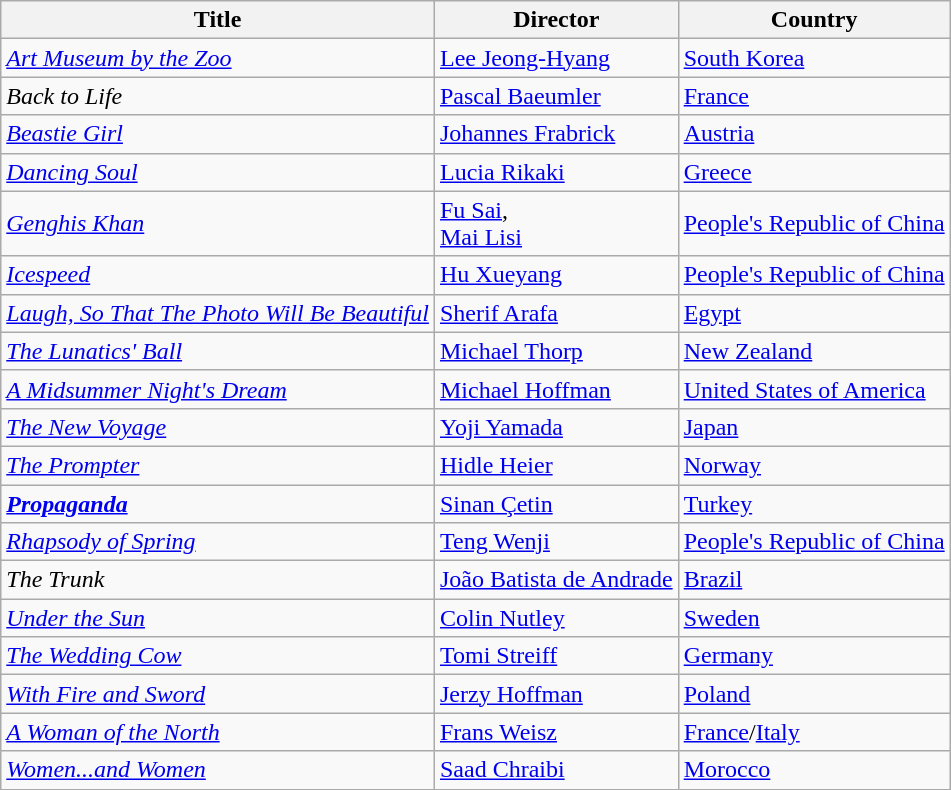<table class="wikitable">
<tr>
<th>Title</th>
<th>Director</th>
<th>Country</th>
</tr>
<tr>
<td><em><a href='#'>Art Museum by the Zoo</a></em></td>
<td><a href='#'>Lee Jeong-Hyang</a></td>
<td><a href='#'>South Korea</a></td>
</tr>
<tr>
<td><em>Back to Life</em></td>
<td><a href='#'>Pascal Baeumler</a></td>
<td><a href='#'>France</a></td>
</tr>
<tr>
<td><em><a href='#'>Beastie Girl</a></em></td>
<td><a href='#'>Johannes Frabrick</a></td>
<td><a href='#'>Austria</a></td>
</tr>
<tr>
<td><em><a href='#'>Dancing Soul</a></em></td>
<td><a href='#'>Lucia Rikaki</a></td>
<td><a href='#'>Greece</a></td>
</tr>
<tr>
<td><em><a href='#'>Genghis Khan</a></em></td>
<td><a href='#'>Fu Sai</a>,<br><a href='#'>Mai Lisi</a></td>
<td><a href='#'>People's Republic of China</a></td>
</tr>
<tr>
<td><em><a href='#'>Icespeed</a></em></td>
<td><a href='#'>Hu Xueyang</a></td>
<td><a href='#'>People's Republic of China</a></td>
</tr>
<tr>
<td><em><a href='#'>Laugh, So That The Photo Will Be Beautiful</a></em></td>
<td><a href='#'>Sherif Arafa</a></td>
<td><a href='#'>Egypt</a></td>
</tr>
<tr>
<td><em><a href='#'>The Lunatics' Ball</a></em></td>
<td><a href='#'>Michael Thorp</a></td>
<td><a href='#'>New Zealand</a></td>
</tr>
<tr>
<td><em><a href='#'>A Midsummer Night's Dream</a></em></td>
<td><a href='#'>Michael Hoffman</a></td>
<td><a href='#'>United States of America</a></td>
</tr>
<tr>
<td><em><a href='#'>The New Voyage</a></em></td>
<td><a href='#'>Yoji Yamada</a></td>
<td><a href='#'>Japan</a></td>
</tr>
<tr>
<td><em><a href='#'>The Prompter</a></em></td>
<td><a href='#'>Hidle Heier</a></td>
<td><a href='#'>Norway</a></td>
</tr>
<tr>
<td><strong><em><a href='#'>Propaganda</a></em></strong></td>
<td><a href='#'>Sinan Çetin</a></td>
<td><a href='#'>Turkey</a></td>
</tr>
<tr>
<td><em><a href='#'>Rhapsody of Spring</a></em></td>
<td><a href='#'>Teng Wenji</a></td>
<td><a href='#'>People's Republic of China</a></td>
</tr>
<tr>
<td><em>The Trunk</em></td>
<td><a href='#'>João Batista de Andrade</a></td>
<td><a href='#'>Brazil</a></td>
</tr>
<tr>
<td><em><a href='#'>Under the Sun</a></em></td>
<td><a href='#'>Colin Nutley</a></td>
<td><a href='#'>Sweden</a></td>
</tr>
<tr>
<td><em><a href='#'>The Wedding Cow</a></em></td>
<td><a href='#'>Tomi Streiff</a></td>
<td><a href='#'>Germany</a></td>
</tr>
<tr>
<td><em><a href='#'>With Fire and Sword</a></em></td>
<td><a href='#'>Jerzy Hoffman</a></td>
<td><a href='#'>Poland</a></td>
</tr>
<tr>
<td><em><a href='#'>A Woman of the North</a></em></td>
<td><a href='#'>Frans Weisz</a></td>
<td><a href='#'>France</a>/<a href='#'>Italy</a></td>
</tr>
<tr>
<td><em><a href='#'>Women...and Women</a></em></td>
<td><a href='#'>Saad Chraibi</a></td>
<td><a href='#'>Morocco</a></td>
</tr>
</table>
